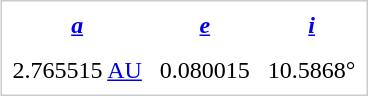<table align="center" style="border:1px solid #CCC; margin-left:15px;" cellpadding="5">
<tr>
<th><em><a href='#'>a</a></em></th>
<th><em><a href='#'>e</a></em></th>
<th><em><a href='#'>i</a></em></th>
</tr>
<tr>
<td>2.765515 <a href='#'>AU</a></td>
<td>0.080015</td>
<td>10.5868°</td>
</tr>
</table>
